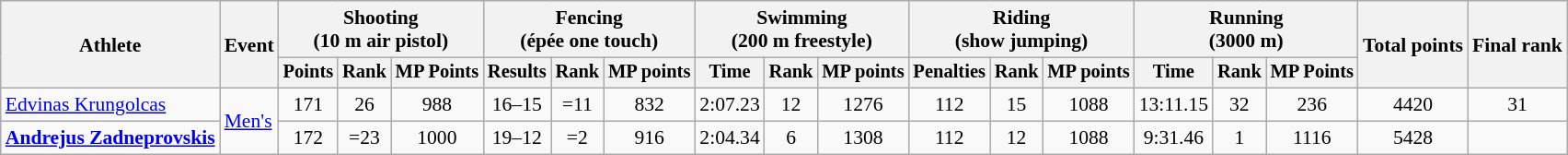<table class="wikitable" style="font-size:90%">
<tr>
<th rowspan="2">Athlete</th>
<th rowspan="2">Event</th>
<th colspan=3>Shooting<br><span>(10 m air pistol)</span></th>
<th colspan=3>Fencing<br><span>(épée one touch)</span></th>
<th colspan=3>Swimming<br><span>(200 m freestyle)</span></th>
<th colspan=3>Riding<br><span>(show jumping)</span></th>
<th colspan=3>Running<br><span>(3000 m)</span></th>
<th rowspan=2>Total points</th>
<th rowspan=2>Final rank</th>
</tr>
<tr style="font-size:95%">
<th>Points</th>
<th>Rank</th>
<th>MP Points</th>
<th>Results</th>
<th>Rank</th>
<th>MP points</th>
<th>Time</th>
<th>Rank</th>
<th>MP points</th>
<th>Penalties</th>
<th>Rank</th>
<th>MP points</th>
<th>Time</th>
<th>Rank</th>
<th>MP Points</th>
</tr>
<tr align=center>
<td align=left><a href='#'>Edvinas Krungolcas</a></td>
<td align=left rowspan=2><a href='#'>Men's</a></td>
<td>171</td>
<td>26</td>
<td>988</td>
<td>16–15</td>
<td>=11</td>
<td>832</td>
<td>2:07.23</td>
<td>12</td>
<td>1276</td>
<td>112</td>
<td>15</td>
<td>1088</td>
<td>13:11.15</td>
<td>32</td>
<td>236</td>
<td>4420</td>
<td>31</td>
</tr>
<tr align=center>
<td align=left><strong><a href='#'>Andrejus Zadneprovskis</a></strong></td>
<td>172</td>
<td>=23</td>
<td>1000</td>
<td>19–12</td>
<td>=2</td>
<td>916</td>
<td>2:04.34</td>
<td>6</td>
<td>1308</td>
<td>112</td>
<td>12</td>
<td>1088</td>
<td>9:31.46</td>
<td>1</td>
<td>1116</td>
<td>5428</td>
<td></td>
</tr>
</table>
